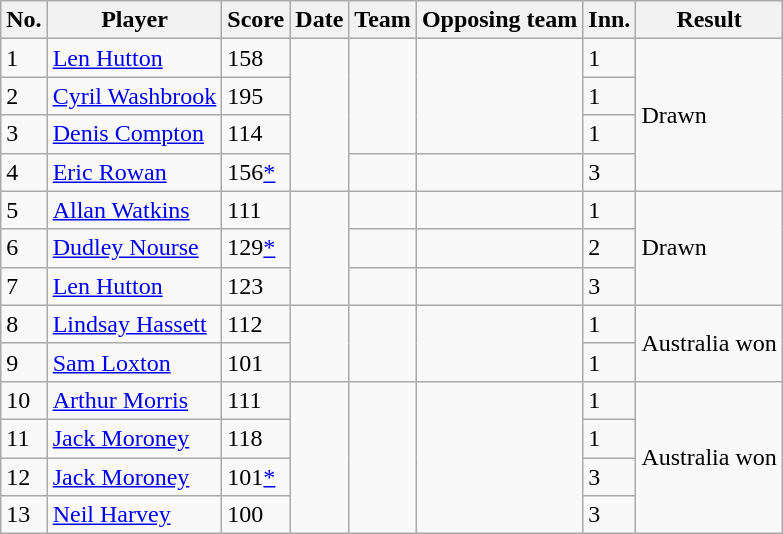<table class="wikitable sortable">
<tr>
<th>No.</th>
<th>Player</th>
<th>Score</th>
<th>Date</th>
<th>Team</th>
<th>Opposing team</th>
<th>Inn.</th>
<th>Result</th>
</tr>
<tr>
<td>1</td>
<td><a href='#'>Len Hutton</a></td>
<td>158</td>
<td rowspan="4"></td>
<td rowspan="3"></td>
<td rowspan="3"></td>
<td>1</td>
<td rowspan="4">Drawn</td>
</tr>
<tr>
<td>2</td>
<td><a href='#'>Cyril Washbrook</a></td>
<td>195</td>
<td>1</td>
</tr>
<tr>
<td>3</td>
<td><a href='#'>Denis Compton</a></td>
<td>114</td>
<td>1</td>
</tr>
<tr>
<td>4</td>
<td><a href='#'>Eric Rowan</a></td>
<td>156<a href='#'>*</a></td>
<td></td>
<td></td>
<td>3</td>
</tr>
<tr>
<td>5</td>
<td><a href='#'>Allan Watkins</a></td>
<td>111</td>
<td rowspan="3"></td>
<td></td>
<td></td>
<td>1</td>
<td rowspan="3">Drawn</td>
</tr>
<tr>
<td>6</td>
<td><a href='#'>Dudley Nourse</a></td>
<td>129<a href='#'>*</a></td>
<td></td>
<td></td>
<td>2</td>
</tr>
<tr>
<td>7</td>
<td><a href='#'>Len Hutton</a></td>
<td>123</td>
<td></td>
<td></td>
<td>3</td>
</tr>
<tr>
<td>8</td>
<td><a href='#'>Lindsay Hassett</a></td>
<td>112</td>
<td rowspan="2"></td>
<td rowspan="2"></td>
<td rowspan="2"></td>
<td>1</td>
<td rowspan="2">Australia won</td>
</tr>
<tr>
<td>9</td>
<td><a href='#'>Sam Loxton</a></td>
<td>101</td>
<td>1</td>
</tr>
<tr>
<td>10</td>
<td><a href='#'>Arthur Morris</a></td>
<td>111</td>
<td rowspan="4"></td>
<td rowspan="4"></td>
<td rowspan="4"></td>
<td>1</td>
<td rowspan="4">Australia won</td>
</tr>
<tr>
<td>11</td>
<td><a href='#'>Jack Moroney</a></td>
<td>118</td>
<td>1</td>
</tr>
<tr>
<td>12</td>
<td><a href='#'>Jack Moroney</a></td>
<td>101<a href='#'>*</a></td>
<td>3</td>
</tr>
<tr>
<td>13</td>
<td><a href='#'>Neil Harvey</a></td>
<td>100</td>
<td>3</td>
</tr>
</table>
